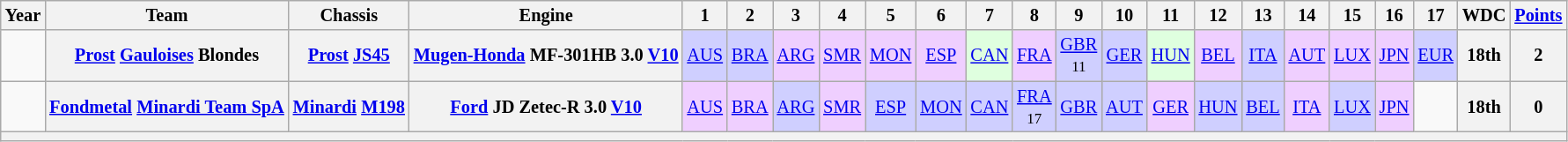<table class="wikitable" style="text-align:center; font-size:85%">
<tr>
<th>Year</th>
<th>Team</th>
<th>Chassis</th>
<th>Engine</th>
<th>1</th>
<th>2</th>
<th>3</th>
<th>4</th>
<th>5</th>
<th>6</th>
<th>7</th>
<th>8</th>
<th>9</th>
<th>10</th>
<th>11</th>
<th>12</th>
<th>13</th>
<th>14</th>
<th>15</th>
<th>16</th>
<th>17</th>
<th>WDC</th>
<th><a href='#'>Points</a></th>
</tr>
<tr>
<td></td>
<th nowrap><a href='#'>Prost</a> <a href='#'>Gauloises</a> Blondes</th>
<th nowrap><a href='#'>Prost</a> <a href='#'>JS45</a></th>
<th nowrap><a href='#'>Mugen-Honda</a> MF-301HB 3.0 <a href='#'>V10</a></th>
<td style="background:#CFCFFF;"><a href='#'>AUS</a><br></td>
<td style="background:#CFCFFF;"><a href='#'>BRA</a><br></td>
<td style="background:#EFCFFF;"><a href='#'>ARG</a><br></td>
<td style="background:#EFCFFF;"><a href='#'>SMR</a><br></td>
<td style="background:#EFCFFF;"><a href='#'>MON</a><br></td>
<td style="background:#EFCFFF;"><a href='#'>ESP</a><br></td>
<td style="background:#DFFFDF;"><a href='#'>CAN</a><br></td>
<td style="background:#EFCFFF;"><a href='#'>FRA</a><br></td>
<td style="background:#CFCFFF;"><a href='#'>GBR</a><br><small>11</small></td>
<td style="background:#CFCFFF;"><a href='#'>GER</a><br></td>
<td style="background:#DFFFDF;"><a href='#'>HUN</a><br></td>
<td style="background:#EFCFFF;"><a href='#'>BEL</a><br></td>
<td style="background:#CFCFFF;"><a href='#'>ITA</a><br></td>
<td style="background:#EFCFFF;"><a href='#'>AUT</a><br></td>
<td style="background:#EFCFFF;"><a href='#'>LUX</a><br></td>
<td style="background:#EFCFFF;"><a href='#'>JPN</a><br></td>
<td style="background:#CFCFFF;"><a href='#'>EUR</a><br></td>
<th>18th</th>
<th>2</th>
</tr>
<tr>
<td></td>
<th nowrap><a href='#'>Fondmetal</a> <a href='#'>Minardi Team SpA</a></th>
<th nowrap><a href='#'>Minardi</a> <a href='#'>M198</a></th>
<th nowrap><a href='#'>Ford</a> JD Zetec-R 3.0 <a href='#'>V10</a></th>
<td style="background:#EFCFFF;"><a href='#'>AUS</a><br></td>
<td style="background:#EFCFFF;"><a href='#'>BRA</a><br></td>
<td style="background:#CFCFFF;"><a href='#'>ARG</a><br></td>
<td style="background:#EFCFFF;"><a href='#'>SMR</a><br></td>
<td style="background:#CFCFFF;"><a href='#'>ESP</a><br></td>
<td style="background:#CFCFFF;"><a href='#'>MON</a><br></td>
<td style="background:#CFCFFF;"><a href='#'>CAN</a><br></td>
<td style="background:#CFCFFF;"><a href='#'>FRA</a><br><small>17</small></td>
<td style="background:#CFCFFF;"><a href='#'>GBR</a><br></td>
<td style="background:#CFCFFF;"><a href='#'>AUT</a><br></td>
<td style="background:#EFCFFF;"><a href='#'>GER</a><br></td>
<td style="background:#CFCFFF;"><a href='#'>HUN</a><br></td>
<td style="background:#CFCFFF;"><a href='#'>BEL</a><br></td>
<td style="background:#EFCFFF;"><a href='#'>ITA</a><br></td>
<td style="background:#CFCFFF;"><a href='#'>LUX</a><br></td>
<td style="background:#EFCFFF;"><a href='#'>JPN</a><br></td>
<td></td>
<th>18th</th>
<th>0</th>
</tr>
<tr>
<th colspan="23"></th>
</tr>
</table>
